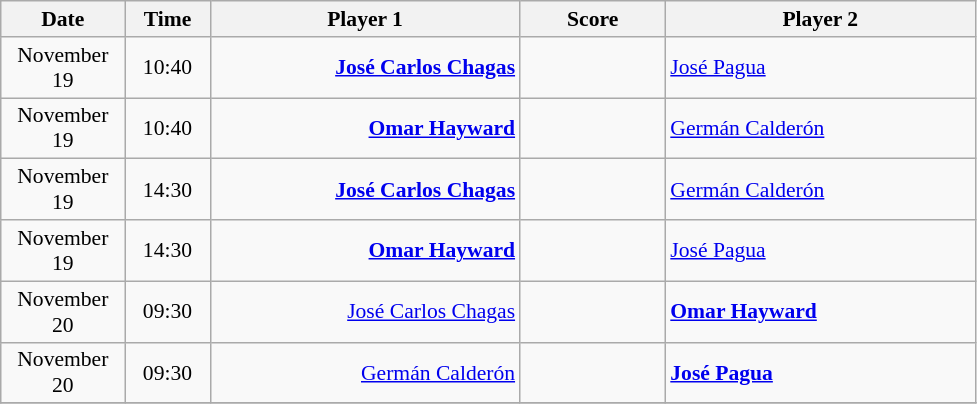<table class="wikitable" style="font-size:90%; text-align:center">
<tr>
<th width="76">Date</th>
<th width="50">Time</th>
<th width="200">Player 1</th>
<th width="90">Score</th>
<th width="200">Player 2</th>
</tr>
<tr>
<td>November 19</td>
<td>10:40</td>
<td align="right"><strong><a href='#'>José Carlos Chagas</a> </strong></td>
<td></td>
<td align="left"> <a href='#'>José Pagua</a></td>
</tr>
<tr>
<td>November 19</td>
<td>10:40</td>
<td align="right"><strong><a href='#'>Omar Hayward</a> </strong></td>
<td></td>
<td align="left"> <a href='#'>Germán Calderón</a></td>
</tr>
<tr>
<td>November 19</td>
<td>14:30</td>
<td align="right"><strong><a href='#'>José Carlos Chagas</a> </strong></td>
<td></td>
<td align="left"> <a href='#'>Germán Calderón</a></td>
</tr>
<tr>
<td>November 19</td>
<td>14:30</td>
<td align="right"><strong><a href='#'>Omar Hayward</a> </strong></td>
<td></td>
<td align="left"> <a href='#'>José Pagua</a></td>
</tr>
<tr>
<td>November 20</td>
<td>09:30</td>
<td align="right"><a href='#'>José Carlos Chagas</a> </td>
<td></td>
<td align="left"><strong> <a href='#'>Omar Hayward</a></strong></td>
</tr>
<tr>
<td>November 20</td>
<td>09:30</td>
<td align="right"><a href='#'>Germán Calderón</a> </td>
<td></td>
<td align="left"><strong> <a href='#'>José Pagua</a></strong></td>
</tr>
<tr>
</tr>
</table>
